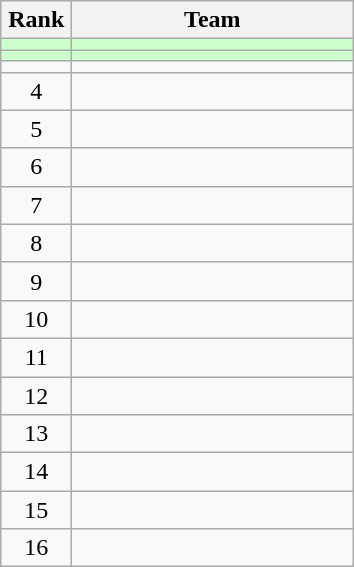<table class="wikitable" style="text-align: center;">
<tr>
<th width=40>Rank</th>
<th width=180>Team</th>
</tr>
<tr bgcolor=#ccffcc>
<td></td>
<td align=left></td>
</tr>
<tr bgcolor=#ccffcc>
<td></td>
<td align=left></td>
</tr>
<tr>
<td></td>
<td align=left></td>
</tr>
<tr>
<td>4</td>
<td align=left></td>
</tr>
<tr>
<td>5</td>
<td align=left></td>
</tr>
<tr>
<td>6</td>
<td align=left></td>
</tr>
<tr>
<td>7</td>
<td align=left></td>
</tr>
<tr>
<td>8</td>
<td align=left></td>
</tr>
<tr>
<td>9</td>
<td align=left></td>
</tr>
<tr>
<td>10</td>
<td align=left></td>
</tr>
<tr>
<td>11</td>
<td align=left></td>
</tr>
<tr>
<td>12</td>
<td align=left></td>
</tr>
<tr>
<td>13</td>
<td align=left></td>
</tr>
<tr>
<td>14</td>
<td align=left></td>
</tr>
<tr>
<td>15</td>
<td align=left></td>
</tr>
<tr>
<td>16</td>
<td align=left></td>
</tr>
</table>
